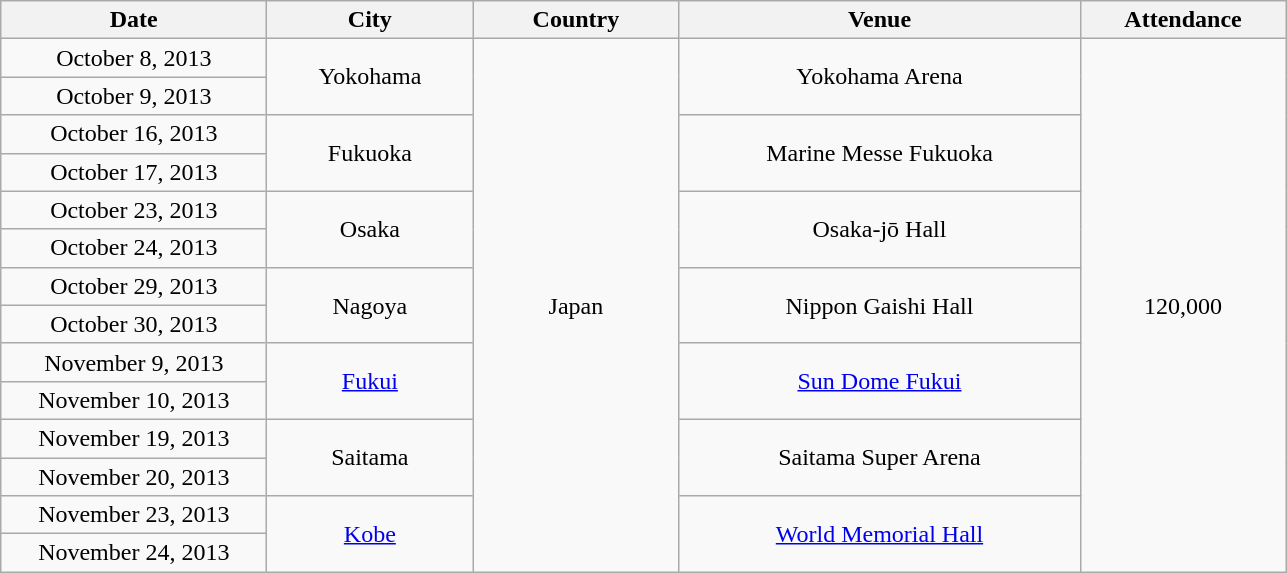<table class="wikitable" style="text-align:center;">
<tr>
<th width="170">Date</th>
<th width="130">City</th>
<th width="130">Country</th>
<th width="260">Venue</th>
<th width="130">Attendance</th>
</tr>
<tr>
<td>October 8, 2013</td>
<td rowspan="2">Yokohama</td>
<td rowspan="14">Japan</td>
<td rowspan="2">Yokohama Arena</td>
<td rowspan="14">120,000</td>
</tr>
<tr>
<td>October 9, 2013</td>
</tr>
<tr>
<td>October 16, 2013</td>
<td rowspan="2">Fukuoka</td>
<td rowspan="2">Marine Messe Fukuoka</td>
</tr>
<tr>
<td>October 17, 2013</td>
</tr>
<tr>
<td>October 23, 2013</td>
<td rowspan="2">Osaka</td>
<td rowspan="2">Osaka-jō Hall</td>
</tr>
<tr>
<td>October 24, 2013</td>
</tr>
<tr>
<td>October 29, 2013</td>
<td rowspan="2">Nagoya</td>
<td rowspan="2">Nippon Gaishi Hall</td>
</tr>
<tr>
<td>October 30, 2013</td>
</tr>
<tr>
<td>November 9, 2013</td>
<td rowspan="2"><a href='#'>Fukui</a></td>
<td rowspan="2"><a href='#'>Sun Dome Fukui</a></td>
</tr>
<tr>
<td>November 10, 2013</td>
</tr>
<tr>
<td>November 19, 2013</td>
<td rowspan="2">Saitama</td>
<td rowspan="2">Saitama Super Arena</td>
</tr>
<tr>
<td>November 20, 2013</td>
</tr>
<tr>
<td>November 23, 2013</td>
<td rowspan="2"><a href='#'>Kobe</a></td>
<td rowspan="2"><a href='#'>World Memorial Hall</a></td>
</tr>
<tr>
<td>November 24, 2013</td>
</tr>
</table>
